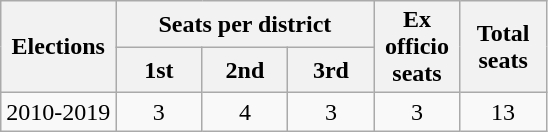<table class="wikitable" style="text-align:center">
<tr>
<th rowspan="2">Elections</th>
<th colspan="3">Seats per district</th>
<th rowspan="2" width="50px">Ex officio seats</th>
<th rowspan="2" width="50px">Total seats</th>
</tr>
<tr>
<th width="50px">1st</th>
<th width="50px">2nd</th>
<th width="50px">3rd</th>
</tr>
<tr>
<td>2010-2019</td>
<td>3</td>
<td>4</td>
<td>3</td>
<td>3</td>
<td>13</td>
</tr>
</table>
